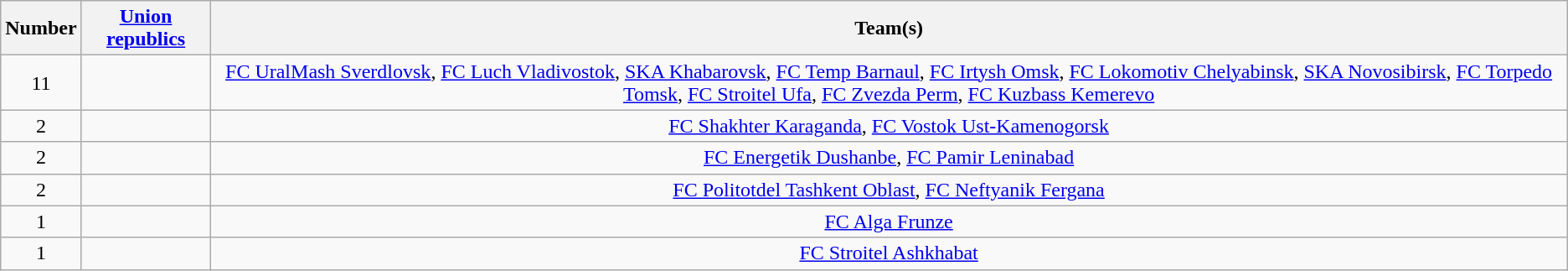<table class="wikitable" style="text-align:center">
<tr>
<th>Number</th>
<th><a href='#'>Union republics</a></th>
<th>Team(s)</th>
</tr>
<tr>
<td rowspan="1">11</td>
<td align="left"></td>
<td><a href='#'>FC UralMash Sverdlovsk</a>, <a href='#'>FC Luch Vladivostok</a>, <a href='#'>SKA Khabarovsk</a>, <a href='#'>FC Temp Barnaul</a>, <a href='#'>FC Irtysh Omsk</a>, <a href='#'>FC Lokomotiv Chelyabinsk</a>, <a href='#'>SKA Novosibirsk</a>, <a href='#'>FC Torpedo Tomsk</a>, <a href='#'>FC Stroitel Ufa</a>, <a href='#'>FC Zvezda Perm</a>, <a href='#'>FC Kuzbass Kemerevo</a></td>
</tr>
<tr>
<td rowspan="1">2</td>
<td align="left"></td>
<td><a href='#'>FC Shakhter Karaganda</a>, <a href='#'>FC Vostok Ust-Kamenogorsk</a></td>
</tr>
<tr>
<td rowspan="1">2</td>
<td align="left"></td>
<td><a href='#'>FC Energetik Dushanbe</a>, <a href='#'>FC Pamir Leninabad</a></td>
</tr>
<tr>
<td rowspan="1">2</td>
<td align="left"></td>
<td><a href='#'>FC Politotdel Tashkent Oblast</a>, <a href='#'>FC Neftyanik Fergana</a></td>
</tr>
<tr>
<td rowspan="1">1</td>
<td align="left"></td>
<td><a href='#'>FC Alga Frunze</a></td>
</tr>
<tr>
<td rowspan="1">1</td>
<td align="left"></td>
<td><a href='#'>FC Stroitel Ashkhabat</a></td>
</tr>
</table>
